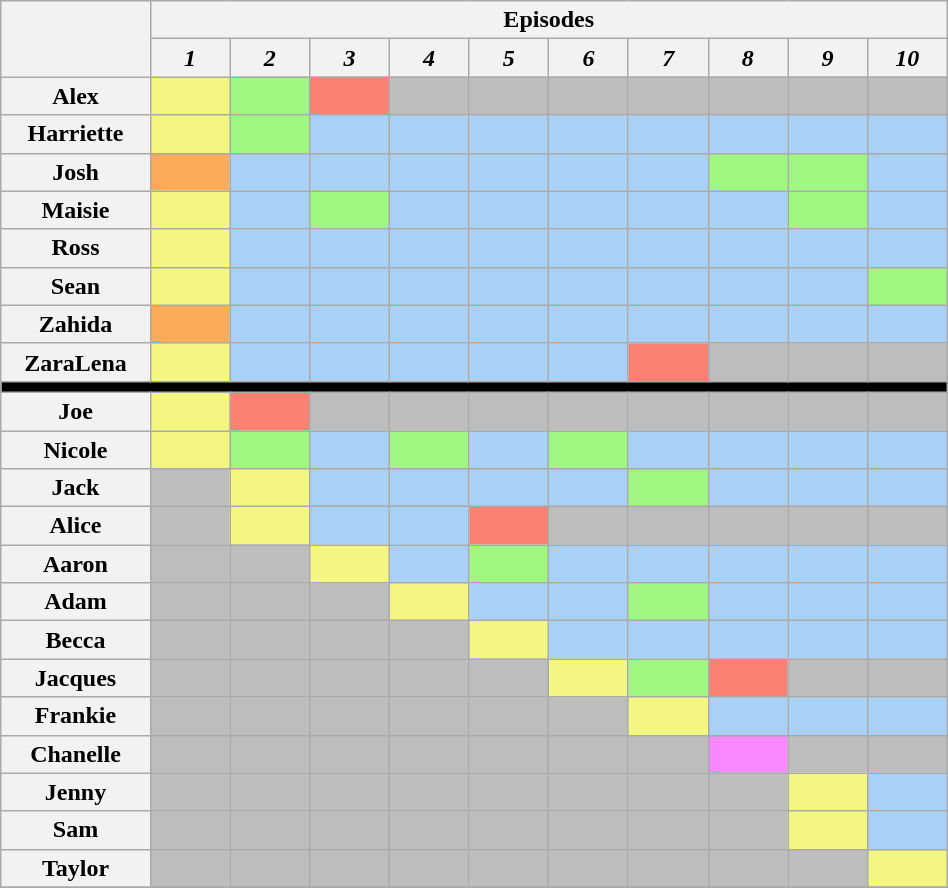<table class="wikitable" style="text-align:center; width:50%;">
<tr>
<th rowspan="2" style="width:15%;"></th>
<th colspan="10" style="text-align:center;">Episodes</th>
</tr>
<tr>
<th style="text-align:center; width:8%;"><em>1</em></th>
<th style="text-align:center; width:8%;"><em>2</em></th>
<th style="text-align:center; width:8%;"><em>3</em></th>
<th style="text-align:center; width:8%;"><em>4</em></th>
<th style="text-align:center; width:8%;"><em>5</em></th>
<th style="text-align:center; width:8%;"><em>6</em></th>
<th style="text-align:center; width:8%;"><em>7</em></th>
<th style="text-align:center; width:8%;"><em>8</em></th>
<th style="text-align:center; width:8%;"><em>9</em></th>
<th style="text-align:center; width:8%;"><em>10</em></th>
</tr>
<tr>
<th>Alex</th>
<td style="background:#F3F781;"></td>
<td style="background:#9FF781;"></td>
<td style="background:#FA8072;"></td>
<td style="background:#BDBDBD;"></td>
<td style="background:#BDBDBD;"></td>
<td style="background:#BDBDBD;"></td>
<td style="background:#BDBDBD;"></td>
<td style="background:#BDBDBD;"></td>
<td style="background:#BDBDBD;"></td>
<td style="background:#BDBDBD;"></td>
</tr>
<tr>
<th>Harriette</th>
<td style="background:#F3F781;"></td>
<td style="background:#9FF781;"></td>
<td style="background:#A9D0F5;"></td>
<td style="background:#A9D0F5;"></td>
<td style="background:#A9D0F5;"></td>
<td style="background:#A9D0F5;"></td>
<td style="background:#A9D0F5;"></td>
<td style="background:#A9D0F5;"></td>
<td style="background:#A9D0F5;"></td>
<td style="background:#A9D0F5;"></td>
</tr>
<tr>
<th>Josh</th>
<td style="background:#FAAC58;"></td>
<td style="background:#A9D0F5;"></td>
<td style="background:#A9D0F5;"></td>
<td style="background:#A9D0F5;"></td>
<td style="background:#A9D0F5;"></td>
<td style="background:#A9D0F5;"></td>
<td style="background:#A9D0F5;"></td>
<td style="background:#9FF781;"></td>
<td style="background:#9FF781;"></td>
<td style="background:#A9D0F5;"></td>
</tr>
<tr>
<th>Maisie</th>
<td style="background:#F3F781;"></td>
<td style="background:#A9D0F5;"></td>
<td style="background:#9FF781;"></td>
<td style="background:#A9D0F5;"></td>
<td style="background:#A9D0F5;"></td>
<td style="background:#A9D0F5;"></td>
<td style="background:#A9D0F5;"></td>
<td style="background:#A9D0F5;"></td>
<td style="background:#9FF781;"></td>
<td style="background:#A9D0F5;"></td>
</tr>
<tr>
<th>Ross</th>
<td style="background:#F3F781;"></td>
<td style="background:#A9D0F5;"></td>
<td style="background:#A9D0F5;"></td>
<td style="background:#A9D0F5;"></td>
<td style="background:#A9D0F5;"></td>
<td style="background:#A9D0F5;"></td>
<td style="background:#A9D0F5;"></td>
<td style="background:#A9D0F5;"></td>
<td style="background:#A9D0F5;"></td>
<td style="background:#A9D0F5;"></td>
</tr>
<tr>
<th>Sean</th>
<td style="background:#F3F781;"></td>
<td style="background:#A9D0F5;"></td>
<td style="background:#A9D0F5;"></td>
<td style="background:#A9D0F5;"></td>
<td style="background:#A9D0F5;"></td>
<td style="background:#A9D0F5;"></td>
<td style="background:#A9D0F5;"></td>
<td style="background:#A9D0F5;"></td>
<td style="background:#A9D0F5;"></td>
<td style="background:#9FF781;"></td>
</tr>
<tr>
<th>Zahida</th>
<td style="background:#FAAC58;"></td>
<td style="background:#A9D0F5;"></td>
<td style="background:#A9D0F5;"></td>
<td style="background:#A9D0F5;"></td>
<td style="background:#A9D0F5;"></td>
<td style="background:#A9D0F5;"></td>
<td style="background:#A9D0F5;"></td>
<td style="background:#A9D0F5;"></td>
<td style="background:#A9D0F5;"></td>
<td style="background:#A9D0F5;"></td>
</tr>
<tr>
<th>ZaraLena</th>
<td style="background:#F3F781;"></td>
<td style="background:#A9D0F5;"></td>
<td style="background:#A9D0F5;"></td>
<td style="background:#A9D0F5;"></td>
<td style="background:#A9D0F5;"></td>
<td style="background:#A9D0F5;"></td>
<td style="background:#FA8072;"></td>
<td style="background:#BDBDBD;"></td>
<td style="background:#BDBDBD;"></td>
<td style="background:#BDBDBD;"></td>
</tr>
<tr>
<th style="background:#000;" colspan="11"></th>
</tr>
<tr>
<th>Joe</th>
<td style="background:#F3F781;"></td>
<td style="background:#FA8072;"></td>
<td style="background:#BDBDBD;"></td>
<td style="background:#BDBDBD;"></td>
<td style="background:#BDBDBD;"></td>
<td style="background:#BDBDBD;"></td>
<td style="background:#BDBDBD;"></td>
<td style="background:#BDBDBD;"></td>
<td style="background:#BDBDBD;"></td>
<td style="background:#BDBDBD;"></td>
</tr>
<tr>
<th>Nicole</th>
<td style="background:#F3F781;"></td>
<td style="background:#9FF781;"></td>
<td style="background:#A9D0F5;"></td>
<td style="background:#9FF781;"></td>
<td style="background:#A9D0F5;"></td>
<td style="background:#9FF781;"></td>
<td style="background:#A9D0F5;"></td>
<td style="background:#A9D0F5;"></td>
<td style="background:#A9D0F5;"></td>
<td style="background:#A9D0F5;"></td>
</tr>
<tr>
<th>Jack</th>
<td style="background:#BDBDBD;"></td>
<td style="background:#F3F781;"></td>
<td style="background:#A9D0F5;"></td>
<td style="background:#A9D0F5;"></td>
<td style="background:#A9D0F5;"></td>
<td style="background:#A9D0F5;"></td>
<td style="background:#9FF781;"></td>
<td style="background:#A9D0F5;"></td>
<td style="background:#A9D0F5;"></td>
<td style="background:#A9D0F5;"></td>
</tr>
<tr>
<th>Alice</th>
<td style="background:#BDBDBD;"></td>
<td style="background:#F3F781;"></td>
<td style="background:#A9D0F5;"></td>
<td style="background:#A9D0F5;"></td>
<td style="background:#FA8072;"></td>
<td style="background:#BDBDBD;"></td>
<td style="background:#BDBDBD;"></td>
<td style="background:#BDBDBD;"></td>
<td style="background:#BDBDBD;"></td>
<td style="background:#BDBDBD;"></td>
</tr>
<tr>
<th>Aaron</th>
<td style="background:#BDBDBD;"></td>
<td style="background:#BDBDBD;"></td>
<td style="background:#F3F781;"></td>
<td style="background:#A9D0F5;"></td>
<td style="background:#9FF781;"></td>
<td style="background:#A9D0F5;"></td>
<td style="background:#A9D0F5;"></td>
<td style="background:#A9D0F5;"></td>
<td style="background:#A9D0F5;"></td>
<td style="background:#A9D0F5;"></td>
</tr>
<tr>
<th>Adam</th>
<td style="background:#BDBDBD;"></td>
<td style="background:#BDBDBD;"></td>
<td style="background:#BDBDBD;"></td>
<td style="background:#F3F781;"></td>
<td style="background:#A9D0F5;"></td>
<td style="background:#A9D0F5;"></td>
<td style="background:#9FF781;"></td>
<td style="background:#A9D0F5;"></td>
<td style="background:#A9D0F5;"></td>
<td style="background:#A9D0F5;"></td>
</tr>
<tr>
<th>Becca</th>
<td style="background:#BDBDBD;"></td>
<td style="background:#BDBDBD;"></td>
<td style="background:#BDBDBD;"></td>
<td style="background:#BDBDBD;"></td>
<td style="background:#F3F781;"></td>
<td style="background:#A9D0F5;"></td>
<td style="background:#A9D0F5;"></td>
<td style="background:#A9D0F5;"></td>
<td style="background:#A9D0F5;"></td>
<td style="background:#A9D0F5;"></td>
</tr>
<tr>
<th>Jacques</th>
<td style="background:#BDBDBD;"></td>
<td style="background:#BDBDBD;"></td>
<td style="background:#BDBDBD;"></td>
<td style="background:#BDBDBD;"></td>
<td style="background:#BDBDBD;"></td>
<td style="background:#F3F781;"></td>
<td style="background:#9FF781;"></td>
<td style="background:#FA8072;"></td>
<td style="background:#BDBDBD;"></td>
<td style="background:#BDBDBD;"></td>
</tr>
<tr>
<th>Frankie</th>
<td style="background:#BDBDBD;"></td>
<td style="background:#BDBDBD;"></td>
<td style="background:#BDBDBD;"></td>
<td style="background:#BDBDBD;"></td>
<td style="background:#BDBDBD;"></td>
<td style="background:#BDBDBD;"></td>
<td style="background:#F3F781;"></td>
<td style="background:#A9D0F5;"></td>
<td style="background:#A9D0F5;"></td>
<td style="background:#A9D0F5;"></td>
</tr>
<tr>
<th>Chanelle</th>
<td style="background:#BDBDBD;"></td>
<td style="background:#BDBDBD;"></td>
<td style="background:#BDBDBD;"></td>
<td style="background:#BDBDBD;"></td>
<td style="background:#BDBDBD;"></td>
<td style="background:#BDBDBD;"></td>
<td style="background:#BDBDBD;"></td>
<td style="background:#F888FD;"></td>
<td style="background:#BDBDBD;"></td>
<td style="background:#BDBDBD;"></td>
</tr>
<tr>
<th>Jenny</th>
<td style="background:#BDBDBD;"></td>
<td style="background:#BDBDBD;"></td>
<td style="background:#BDBDBD;"></td>
<td style="background:#BDBDBD;"></td>
<td style="background:#BDBDBD;"></td>
<td style="background:#BDBDBD;"></td>
<td style="background:#BDBDBD;"></td>
<td style="background:#BDBDBD;"></td>
<td style="background:#F3F781;"></td>
<td style="background:#A9D0F5;"></td>
</tr>
<tr>
<th>Sam</th>
<td style="background:#BDBDBD;"></td>
<td style="background:#BDBDBD;"></td>
<td style="background:#BDBDBD;"></td>
<td style="background:#BDBDBD;"></td>
<td style="background:#BDBDBD;"></td>
<td style="background:#BDBDBD;"></td>
<td style="background:#BDBDBD;"></td>
<td style="background:#BDBDBD;"></td>
<td style="background:#F3F781;"></td>
<td style="background:#A9D0F5;"></td>
</tr>
<tr>
<th>Taylor</th>
<td style="background:#BDBDBD;"></td>
<td style="background:#BDBDBD;"></td>
<td style="background:#BDBDBD;"></td>
<td style="background:#BDBDBD;"></td>
<td style="background:#BDBDBD;"></td>
<td style="background:#BDBDBD;"></td>
<td style="background:#BDBDBD;"></td>
<td style="background:#BDBDBD;"></td>
<td style="background:#BDBDBD;"></td>
<td style="background:#F3F781;"></td>
</tr>
<tr>
</tr>
</table>
